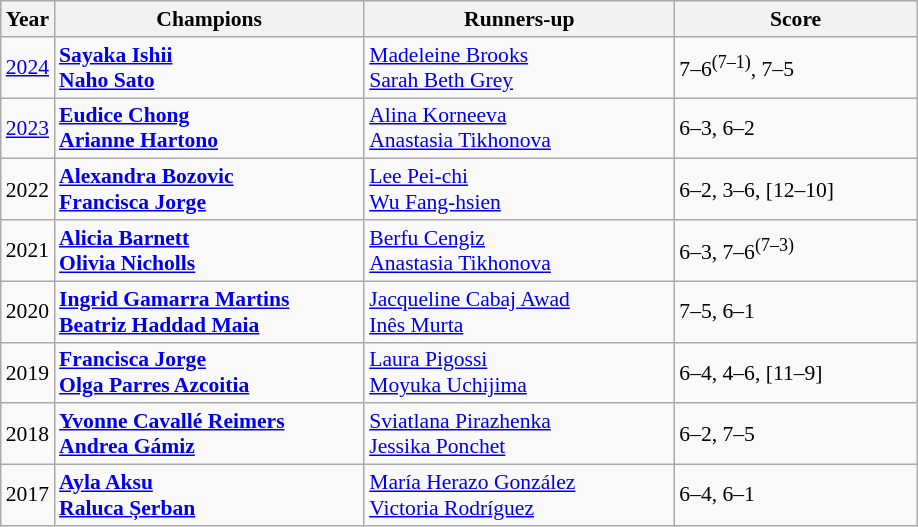<table class="wikitable" style="font-size:90%">
<tr>
<th>Year</th>
<th width="200">Champions</th>
<th width="200">Runners-up</th>
<th width="155">Score</th>
</tr>
<tr>
<td><a href='#'>2024</a></td>
<td> <strong><a href='#'>Sayaka Ishii</a></strong> <br>  <strong><a href='#'>Naho Sato</a></strong></td>
<td> <a href='#'>Madeleine Brooks</a> <br>  <a href='#'>Sarah Beth Grey</a></td>
<td>7–6<sup>(7–1)</sup>, 7–5</td>
</tr>
<tr>
<td><a href='#'>2023</a></td>
<td> <strong><a href='#'>Eudice Chong</a></strong> <br>  <strong><a href='#'>Arianne Hartono</a></strong></td>
<td> <a href='#'>Alina Korneeva</a> <br>  <a href='#'>Anastasia Tikhonova</a></td>
<td>6–3, 6–2</td>
</tr>
<tr>
<td>2022</td>
<td> <strong><a href='#'>Alexandra Bozovic</a></strong> <br>  <strong><a href='#'>Francisca Jorge</a></strong></td>
<td> <a href='#'>Lee Pei-chi</a> <br>  <a href='#'>Wu Fang-hsien</a></td>
<td>6–2, 3–6, [12–10]</td>
</tr>
<tr>
<td>2021</td>
<td> <strong><a href='#'>Alicia Barnett</a></strong> <br>  <strong><a href='#'>Olivia Nicholls</a></strong></td>
<td> <a href='#'>Berfu Cengiz</a> <br>  <a href='#'>Anastasia Tikhonova</a></td>
<td>6–3, 7–6<sup>(7–3)</sup></td>
</tr>
<tr>
<td>2020</td>
<td> <strong><a href='#'>Ingrid Gamarra Martins</a></strong> <br>  <strong><a href='#'>Beatriz Haddad Maia</a></strong></td>
<td> <a href='#'>Jacqueline Cabaj Awad</a> <br>  <a href='#'>Inês Murta</a></td>
<td>7–5, 6–1</td>
</tr>
<tr>
<td>2019</td>
<td> <strong><a href='#'>Francisca Jorge</a></strong> <br>  <strong><a href='#'>Olga Parres Azcoitia</a></strong></td>
<td> <a href='#'>Laura Pigossi</a> <br>  <a href='#'>Moyuka Uchijima</a></td>
<td>6–4, 4–6, [11–9]</td>
</tr>
<tr>
<td>2018</td>
<td> <strong><a href='#'>Yvonne Cavallé Reimers</a></strong> <br>  <strong><a href='#'>Andrea Gámiz</a></strong></td>
<td> <a href='#'>Sviatlana Pirazhenka</a> <br>  <a href='#'>Jessika Ponchet</a></td>
<td>6–2, 7–5</td>
</tr>
<tr>
<td>2017</td>
<td> <strong><a href='#'>Ayla Aksu</a></strong> <br>  <strong><a href='#'>Raluca Șerban</a></strong></td>
<td> <a href='#'>María Herazo González</a> <br>  <a href='#'>Victoria Rodríguez</a></td>
<td>6–4, 6–1</td>
</tr>
</table>
